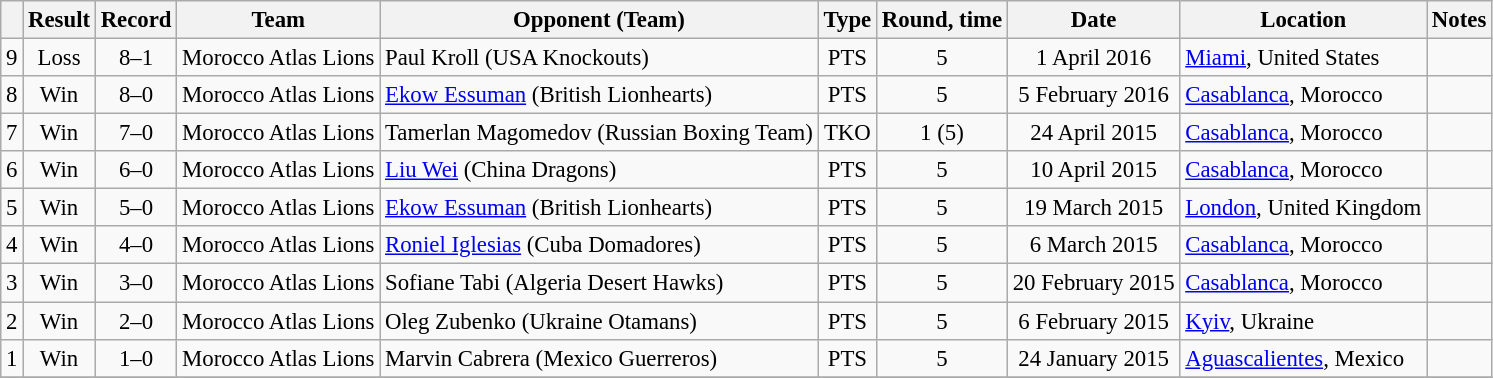<table class="wikitable" style="text-align:center; font-size:95%">
<tr>
<th></th>
<th>Result</th>
<th>Record</th>
<th>Team</th>
<th>Opponent (Team)</th>
<th>Type</th>
<th>Round, time</th>
<th>Date</th>
<th>Location</th>
<th>Notes</th>
</tr>
<tr>
<td>9</td>
<td>Loss</td>
<td>8–1</td>
<td>Morocco Atlas Lions</td>
<td align=left> Paul Kroll (USA Knockouts)</td>
<td>PTS</td>
<td>5</td>
<td>1 April 2016</td>
<td align=left> <a href='#'>Miami</a>, United States</td>
<td></td>
</tr>
<tr>
<td>8</td>
<td>Win</td>
<td>8–0</td>
<td>Morocco Atlas Lions</td>
<td align=left> <a href='#'>Ekow Essuman</a> (British Lionhearts)</td>
<td>PTS</td>
<td>5</td>
<td>5 February 2016</td>
<td align=left> <a href='#'>Casablanca</a>, Morocco</td>
<td></td>
</tr>
<tr>
<td>7</td>
<td>Win</td>
<td>7–0</td>
<td>Morocco Atlas Lions</td>
<td align=left> Tamerlan Magomedov (Russian Boxing Team)</td>
<td>TKO</td>
<td>1 (5)</td>
<td>24 April 2015</td>
<td align=left> <a href='#'>Casablanca</a>, Morocco</td>
<td></td>
</tr>
<tr>
<td>6</td>
<td>Win</td>
<td>6–0</td>
<td>Morocco Atlas Lions</td>
<td align=left> <a href='#'>Liu Wei</a> (China Dragons)</td>
<td>PTS</td>
<td>5</td>
<td>10 April 2015</td>
<td align=left> <a href='#'>Casablanca</a>, Morocco</td>
<td></td>
</tr>
<tr>
<td>5</td>
<td>Win</td>
<td>5–0</td>
<td>Morocco Atlas Lions</td>
<td align=left> <a href='#'>Ekow Essuman</a> (British Lionhearts)</td>
<td>PTS</td>
<td>5</td>
<td>19 March 2015</td>
<td align=left> <a href='#'>London</a>, United Kingdom</td>
<td></td>
</tr>
<tr>
<td>4</td>
<td>Win</td>
<td>4–0</td>
<td>Morocco Atlas Lions</td>
<td align=left> <a href='#'>Roniel Iglesias</a> (Cuba Domadores)</td>
<td>PTS</td>
<td>5</td>
<td>6 March 2015</td>
<td align=left> <a href='#'>Casablanca</a>, Morocco</td>
<td></td>
</tr>
<tr>
<td>3</td>
<td>Win</td>
<td>3–0</td>
<td>Morocco Atlas Lions</td>
<td align=left> Sofiane Tabi (Algeria Desert Hawks)</td>
<td>PTS</td>
<td>5</td>
<td>20 February 2015</td>
<td align=left> <a href='#'>Casablanca</a>, Morocco</td>
<td></td>
</tr>
<tr>
<td>2</td>
<td>Win</td>
<td>2–0</td>
<td>Morocco Atlas Lions</td>
<td align=left> Oleg Zubenko (Ukraine Otamans)</td>
<td>PTS</td>
<td>5</td>
<td>6 February 2015</td>
<td align=left> <a href='#'>Kyiv</a>, Ukraine</td>
<td></td>
</tr>
<tr>
<td>1</td>
<td>Win</td>
<td>1–0</td>
<td>Morocco Atlas Lions</td>
<td align=left> Marvin Cabrera (Mexico Guerreros)</td>
<td>PTS</td>
<td>5</td>
<td>24 January 2015</td>
<td align=left> <a href='#'>Aguascalientes</a>, Mexico</td>
<td></td>
</tr>
<tr>
</tr>
</table>
